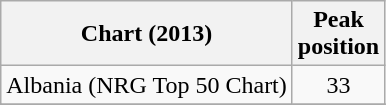<table class="wikitable sortable" border="1">
<tr>
<th scope="col">Chart (2013)</th>
<th scope="col">Peak<br>position</th>
</tr>
<tr>
<td>Albania (NRG Top 50 Chart)</td>
<td style="text-align:center;">33</td>
</tr>
<tr>
</tr>
<tr>
</tr>
<tr>
</tr>
<tr>
</tr>
</table>
